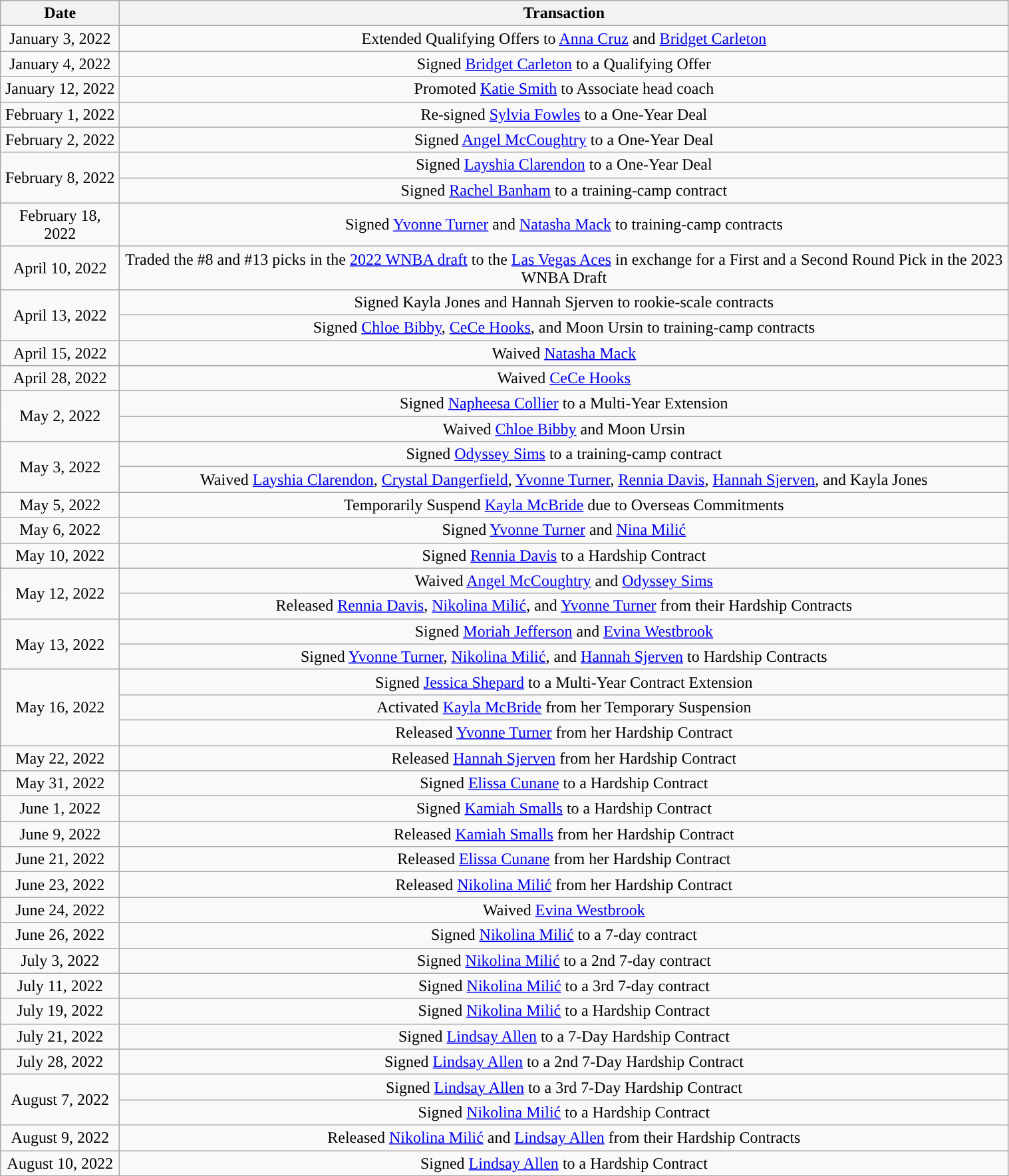<table class="wikitable" style="width:80%; text-align: center">
<tr>
<th>Date</th>
<th>Transaction</th>
</tr>
<tr>
<td>January 3, 2022</td>
<td>Extended Qualifying Offers to <a href='#'>Anna Cruz</a> and <a href='#'>Bridget Carleton</a></td>
</tr>
<tr>
<td>January 4, 2022</td>
<td>Signed <a href='#'>Bridget Carleton</a> to a Qualifying Offer</td>
</tr>
<tr>
<td>January 12, 2022</td>
<td>Promoted <a href='#'>Katie Smith</a> to Associate head coach</td>
</tr>
<tr>
<td>February 1, 2022</td>
<td>Re-signed <a href='#'>Sylvia Fowles</a> to a One-Year Deal</td>
</tr>
<tr>
<td>February 2, 2022</td>
<td>Signed <a href='#'>Angel McCoughtry</a> to a One-Year Deal</td>
</tr>
<tr>
<td rowspan=2>February 8, 2022</td>
<td>Signed <a href='#'>Layshia Clarendon</a> to a One-Year Deal</td>
</tr>
<tr>
<td>Signed <a href='#'>Rachel Banham</a> to a training-camp contract</td>
</tr>
<tr>
<td>February 18, 2022</td>
<td>Signed <a href='#'>Yvonne Turner</a> and <a href='#'>Natasha Mack</a> to training-camp contracts</td>
</tr>
<tr>
<td>April 10, 2022</td>
<td>Traded the #8 and #13 picks in the <a href='#'>2022 WNBA draft</a> to the <a href='#'>Las Vegas Aces</a> in exchange for a First and a Second Round Pick in the 2023 WNBA Draft</td>
</tr>
<tr>
<td rowspan=2>April 13, 2022</td>
<td>Signed Kayla Jones and Hannah Sjerven to rookie-scale contracts</td>
</tr>
<tr>
<td>Signed <a href='#'>Chloe Bibby</a>, <a href='#'>CeCe Hooks</a>, and Moon Ursin to training-camp contracts</td>
</tr>
<tr>
<td>April 15, 2022</td>
<td>Waived <a href='#'>Natasha Mack</a></td>
</tr>
<tr>
<td>April 28, 2022</td>
<td>Waived <a href='#'>CeCe Hooks</a></td>
</tr>
<tr>
<td rowspan=2>May 2, 2022</td>
<td>Signed <a href='#'>Napheesa Collier</a> to a Multi-Year Extension</td>
</tr>
<tr>
<td>Waived <a href='#'>Chloe Bibby</a> and Moon Ursin</td>
</tr>
<tr>
<td rowspan=2>May 3, 2022</td>
<td>Signed <a href='#'>Odyssey Sims</a> to a training-camp contract</td>
</tr>
<tr>
<td>Waived <a href='#'>Layshia Clarendon</a>, <a href='#'>Crystal Dangerfield</a>, <a href='#'>Yvonne Turner</a>, <a href='#'>Rennia Davis</a>, <a href='#'>Hannah Sjerven</a>, and Kayla Jones</td>
</tr>
<tr>
<td>May 5, 2022</td>
<td>Temporarily Suspend <a href='#'>Kayla McBride</a> due to Overseas Commitments</td>
</tr>
<tr>
<td>May 6, 2022</td>
<td>Signed <a href='#'>Yvonne Turner</a> and <a href='#'>Nina Milić</a></td>
</tr>
<tr>
<td>May 10, 2022</td>
<td>Signed <a href='#'>Rennia Davis</a> to a Hardship Contract</td>
</tr>
<tr>
<td rowspan=2>May 12, 2022</td>
<td>Waived <a href='#'>Angel McCoughtry</a> and <a href='#'>Odyssey Sims</a></td>
</tr>
<tr>
<td>Released <a href='#'>Rennia Davis</a>, <a href='#'>Nikolina Milić</a>, and <a href='#'>Yvonne Turner</a> from their Hardship Contracts</td>
</tr>
<tr>
<td rowspan=2>May 13, 2022</td>
<td>Signed <a href='#'>Moriah Jefferson</a> and <a href='#'>Evina Westbrook</a></td>
</tr>
<tr>
<td>Signed <a href='#'>Yvonne Turner</a>, <a href='#'>Nikolina Milić</a>, and <a href='#'>Hannah Sjerven</a> to Hardship Contracts</td>
</tr>
<tr>
<td rowspan=3>May 16, 2022</td>
<td>Signed <a href='#'>Jessica Shepard</a> to a Multi-Year Contract Extension</td>
</tr>
<tr>
<td>Activated <a href='#'>Kayla McBride</a> from her Temporary Suspension</td>
</tr>
<tr>
<td>Released <a href='#'>Yvonne Turner</a> from her Hardship Contract</td>
</tr>
<tr>
<td>May 22, 2022</td>
<td>Released <a href='#'>Hannah Sjerven</a> from her Hardship Contract</td>
</tr>
<tr>
<td>May 31, 2022</td>
<td>Signed <a href='#'>Elissa Cunane</a> to a Hardship Contract</td>
</tr>
<tr>
<td>June 1, 2022</td>
<td>Signed <a href='#'>Kamiah Smalls</a> to a Hardship Contract</td>
</tr>
<tr>
<td>June 9, 2022</td>
<td>Released <a href='#'>Kamiah Smalls</a> from her Hardship Contract</td>
</tr>
<tr>
<td>June 21, 2022</td>
<td>Released <a href='#'>Elissa Cunane</a> from her Hardship Contract</td>
</tr>
<tr>
<td>June 23, 2022</td>
<td>Released <a href='#'>Nikolina Milić</a> from her Hardship Contract</td>
</tr>
<tr>
<td>June 24, 2022</td>
<td>Waived <a href='#'>Evina Westbrook</a></td>
</tr>
<tr>
<td>June 26, 2022</td>
<td>Signed <a href='#'>Nikolina Milić</a> to a 7-day contract</td>
</tr>
<tr>
<td>July 3, 2022</td>
<td>Signed <a href='#'>Nikolina Milić</a> to a 2nd 7-day contract</td>
</tr>
<tr>
<td>July 11, 2022</td>
<td>Signed <a href='#'>Nikolina Milić</a> to a 3rd 7-day contract</td>
</tr>
<tr>
<td>July 19, 2022</td>
<td>Signed <a href='#'>Nikolina Milić</a> to a Hardship Contract</td>
</tr>
<tr>
<td>July 21, 2022</td>
<td>Signed <a href='#'>Lindsay Allen</a> to a 7-Day Hardship Contract</td>
</tr>
<tr>
<td>July 28, 2022</td>
<td>Signed <a href='#'>Lindsay Allen</a> to a 2nd 7-Day Hardship Contract</td>
</tr>
<tr>
<td rowspan=2>August 7, 2022</td>
<td>Signed <a href='#'>Lindsay Allen</a> to a 3rd 7-Day Hardship Contract</td>
</tr>
<tr>
<td>Signed <a href='#'>Nikolina Milić</a> to a Hardship Contract</td>
</tr>
<tr>
<td>August 9, 2022</td>
<td>Released <a href='#'>Nikolina Milić</a> and <a href='#'>Lindsay Allen</a> from their Hardship Contracts</td>
</tr>
<tr>
<td>August 10, 2022</td>
<td>Signed <a href='#'>Lindsay Allen</a> to a Hardship Contract</td>
</tr>
</table>
